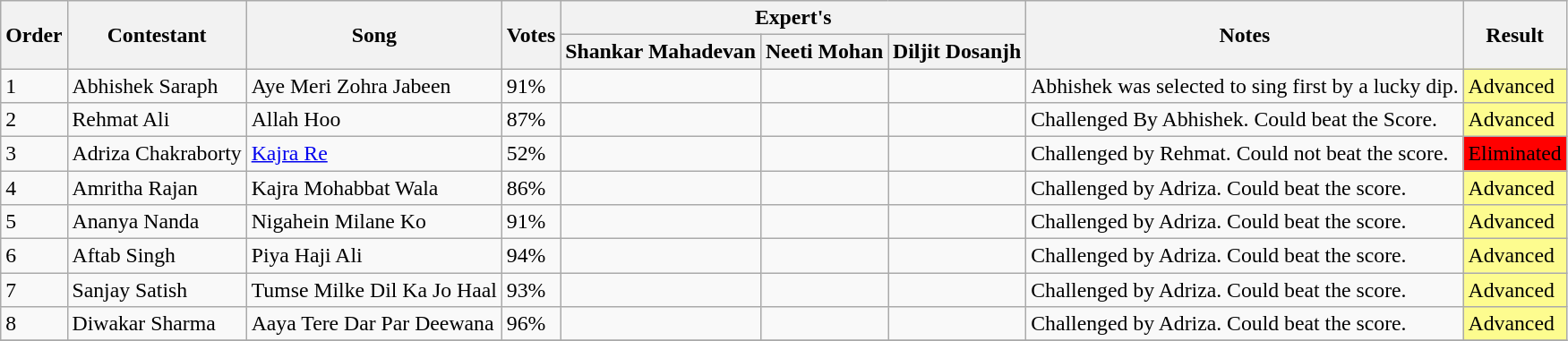<table class="wikitable sortable mw-collapsible" style="font-size: 99%;">
<tr>
<th rowspan="2">Order</th>
<th rowspan="2">Contestant</th>
<th rowspan="2">Song</th>
<th rowspan="2">Votes</th>
<th colspan="3">Expert's</th>
<th rowspan="2">Notes</th>
<th rowspan="2">Result</th>
</tr>
<tr>
<th>Shankar Mahadevan</th>
<th>Neeti Mohan</th>
<th>Diljit Dosanjh</th>
</tr>
<tr>
<td>1</td>
<td>Abhishek Saraph</td>
<td>Aye Meri Zohra Jabeen</td>
<td>91%</td>
<td></td>
<td></td>
<td></td>
<td>Abhishek  was selected to sing first by a lucky dip.</td>
<td bgcolor="#fdfc8f">Advanced</td>
</tr>
<tr>
<td>2</td>
<td>Rehmat Ali</td>
<td>Allah Hoo</td>
<td>87%</td>
<td></td>
<td></td>
<td></td>
<td>Challenged By Abhishek. Could beat the Score.</td>
<td bgcolor="#fdfc8f">Advanced</td>
</tr>
<tr>
<td>3</td>
<td>Adriza Chakraborty</td>
<td><a href='#'>Kajra Re</a></td>
<td>52%</td>
<td></td>
<td></td>
<td></td>
<td>Challenged by Rehmat. Could not beat the score.</td>
<td bgcolor="red">Eliminated</td>
</tr>
<tr>
<td>4</td>
<td>Amritha Rajan</td>
<td>Kajra Mohabbat Wala</td>
<td>86%</td>
<td></td>
<td></td>
<td></td>
<td>Challenged by Adriza. Could beat the score.</td>
<td bgcolor="#fdfc8f">Advanced</td>
</tr>
<tr>
<td>5</td>
<td>Ananya Nanda</td>
<td>Nigahein Milane Ko</td>
<td>91%</td>
<td></td>
<td></td>
<td></td>
<td>Challenged by Adriza. Could beat the score.</td>
<td bgcolor="#fdfc8f">Advanced</td>
</tr>
<tr>
<td>6</td>
<td>Aftab Singh</td>
<td>Piya Haji Ali</td>
<td>94%</td>
<td></td>
<td></td>
<td></td>
<td>Challenged by Adriza. Could beat the score.</td>
<td bgcolor="#fdfc8f">Advanced</td>
</tr>
<tr>
<td>7</td>
<td>Sanjay Satish</td>
<td>Tumse Milke Dil Ka Jo Haal</td>
<td>93%</td>
<td></td>
<td></td>
<td></td>
<td>Challenged by Adriza. Could beat the score.</td>
<td bgcolor="#fdfc8f">Advanced</td>
</tr>
<tr>
<td>8</td>
<td>Diwakar Sharma</td>
<td>Aaya Tere Dar Par Deewana</td>
<td>96%</td>
<td></td>
<td></td>
<td></td>
<td>Challenged by Adriza. Could  beat the score.</td>
<td bgcolor="#fdfc8f">Advanced</td>
</tr>
<tr>
</tr>
</table>
